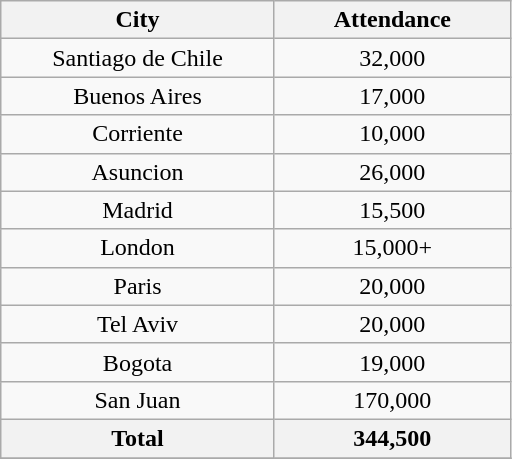<table class="wikitable" style="text-align:center;">
<tr>
<th style="width:175px;">City</th>
<th style="width:150px;">Attendance</th>
</tr>
<tr>
<td>Santiago de Chile</td>
<td>32,000</td>
</tr>
<tr>
<td>Buenos Aires</td>
<td>17,000</td>
</tr>
<tr>
<td>Corriente</td>
<td>10,000</td>
</tr>
<tr>
<td>Asuncion</td>
<td>26,000</td>
</tr>
<tr>
<td>Madrid</td>
<td>15,500</td>
</tr>
<tr>
<td>London</td>
<td>15,000+</td>
</tr>
<tr>
<td>Paris</td>
<td>20,000</td>
</tr>
<tr>
<td>Tel Aviv</td>
<td>20,000</td>
</tr>
<tr>
<td>Bogota</td>
<td>19,000</td>
</tr>
<tr>
<td>San Juan</td>
<td>170,000</td>
</tr>
<tr>
<th>Total</th>
<th>344,500</th>
</tr>
<tr>
</tr>
</table>
